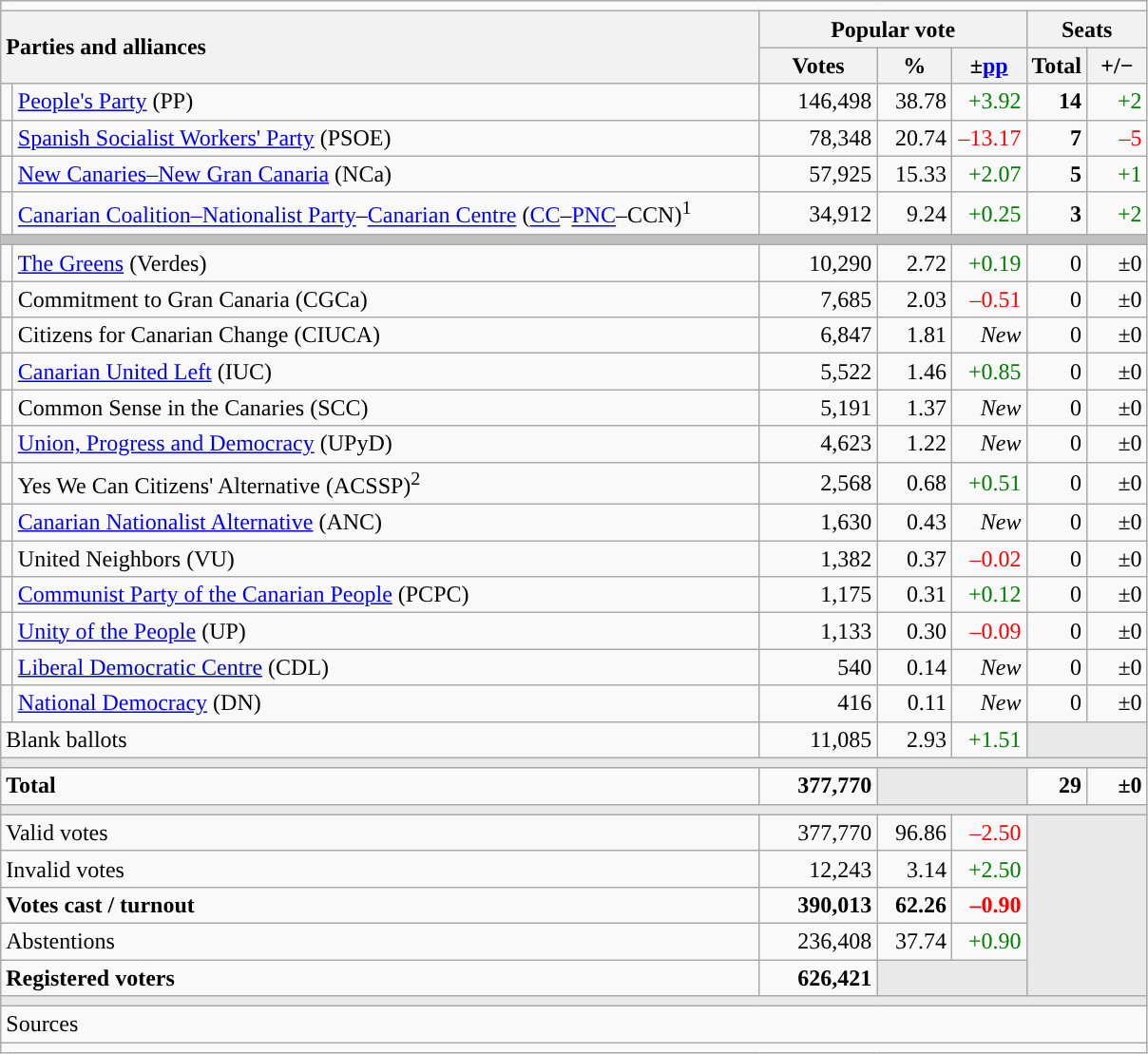<table class="wikitable" style="text-align:right;">
<tr>
<td colspan="7"></td>
</tr>
<tr>
<th style="text-align:left;" rowspan="2" colspan="2" width="525">Parties and alliances</th>
<th colspan="3">Popular vote</th>
<th colspan="2">Seats</th>
</tr>
<tr>
<th width="75">Votes</th>
<th width="45">%</th>
<th width="45">±<a href='#'>pp</a></th>
<th width="35">Total</th>
<th width="35">+/−</th>
</tr>
<tr>
<td width="1" style="color:inherit;background:"></td>
<td align="left"><a href='#'>People's Party</a> (PP)</td>
<td>146,498</td>
<td>38.78</td>
<td style="color:green;">+3.92</td>
<td><strong>14</strong></td>
<td style="color:green;">+2</td>
</tr>
<tr>
<td style="color:inherit;background:"></td>
<td align="left"><a href='#'>Spanish Socialist Workers' Party</a> (PSOE)</td>
<td>78,348</td>
<td>20.74</td>
<td style="color:red;">–13.17</td>
<td><strong>7</strong></td>
<td style="color:red;">–5</td>
</tr>
<tr>
<td style="color:inherit;background:"></td>
<td align="left"><a href='#'>New Canaries–New Gran Canaria</a> (NCa)</td>
<td>57,925</td>
<td>15.33</td>
<td style="color:green;">+2.07</td>
<td><strong>5</strong></td>
<td style="color:green;">+1</td>
</tr>
<tr>
<td style="color:inherit;background:"></td>
<td align="left"><a href='#'>Canarian Coalition–Nationalist Party</a>–<a href='#'>Canarian Centre</a> (<a href='#'>CC</a>–<a href='#'>PNC</a>–CCN)<sup>1</sup></td>
<td>34,912</td>
<td>9.24</td>
<td style="color:green;">+0.25</td>
<td><strong>3</strong></td>
<td style="color:green;">+2</td>
</tr>
<tr>
<td colspan="7" bgcolor="#C0C0C0"></td>
</tr>
<tr>
<td style="color:inherit;background:"></td>
<td align="left"><a href='#'>The Greens</a> (Verdes)</td>
<td>10,290</td>
<td>2.72</td>
<td style="color:green;">+0.19</td>
<td>0</td>
<td>±0</td>
</tr>
<tr>
<td style="color:inherit;background:"></td>
<td align="left">Commitment to Gran Canaria (CGCa)</td>
<td>7,685</td>
<td>2.03</td>
<td style="color:red;">–0.51</td>
<td>0</td>
<td>±0</td>
</tr>
<tr>
<td style="color:inherit;background:"></td>
<td align="left">Citizens for Canarian Change (CIUCA)</td>
<td>6,847</td>
<td>1.81</td>
<td><em>New</em></td>
<td>0</td>
<td>±0</td>
</tr>
<tr>
<td style="color:inherit;background:"></td>
<td align="left"><a href='#'>Canarian United Left</a> (IUC)</td>
<td>5,522</td>
<td>1.46</td>
<td style="color:green;">+0.85</td>
<td>0</td>
<td>±0</td>
</tr>
<tr>
<td bgcolor="white"></td>
<td align="left">Common Sense in the Canaries (SCC)</td>
<td>5,191</td>
<td>1.37</td>
<td><em>New</em></td>
<td>0</td>
<td>±0</td>
</tr>
<tr>
<td style="color:inherit;background:"></td>
<td align="left"><a href='#'>Union, Progress and Democracy</a> (UPyD)</td>
<td>4,623</td>
<td>1.22</td>
<td><em>New</em></td>
<td>0</td>
<td>±0</td>
</tr>
<tr>
<td style="color:inherit;background:"></td>
<td align="left">Yes We Can Citizens' Alternative (ACSSP)<sup>2</sup></td>
<td>2,568</td>
<td>0.68</td>
<td style="color:green;">+0.51</td>
<td>0</td>
<td>±0</td>
</tr>
<tr>
<td style="color:inherit;background:"></td>
<td align="left"><a href='#'>Canarian Nationalist Alternative</a> (ANC)</td>
<td>1,630</td>
<td>0.43</td>
<td><em>New</em></td>
<td>0</td>
<td>±0</td>
</tr>
<tr>
<td style="color:inherit;background:"></td>
<td align="left">United Neighbors (VU)</td>
<td>1,382</td>
<td>0.37</td>
<td style="color:red;">–0.02</td>
<td>0</td>
<td>±0</td>
</tr>
<tr>
<td style="color:inherit;background:"></td>
<td align="left"><a href='#'>Communist Party of the Canarian People</a> (PCPC)</td>
<td>1,175</td>
<td>0.31</td>
<td style="color:green;">+0.12</td>
<td>0</td>
<td>±0</td>
</tr>
<tr>
<td style="color:inherit;background:"></td>
<td align="left"><a href='#'>Unity of the People</a> (UP)</td>
<td>1,133</td>
<td>0.30</td>
<td style="color:red;">–0.09</td>
<td>0</td>
<td>±0</td>
</tr>
<tr>
<td style="color:inherit;background:"></td>
<td align="left"><a href='#'>Liberal Democratic Centre</a> (CDL)</td>
<td>540</td>
<td>0.14</td>
<td><em>New</em></td>
<td>0</td>
<td>±0</td>
</tr>
<tr>
<td style="color:inherit;background:"></td>
<td align="left"><a href='#'>National Democracy</a> (DN)</td>
<td>416</td>
<td>0.11</td>
<td><em>New</em></td>
<td>0</td>
<td>±0</td>
</tr>
<tr>
<td align="left" colspan="2">Blank ballots</td>
<td>11,085</td>
<td>2.93</td>
<td style="color:green;">+1.51</td>
<td bgcolor="#E9E9E9" colspan="2"></td>
</tr>
<tr>
<td colspan="7" bgcolor="#E9E9E9"></td>
</tr>
<tr style="font-weight:bold;">
<td align="left" colspan="2">Total</td>
<td>377,770</td>
<td bgcolor="#E9E9E9" colspan="2"></td>
<td>29</td>
<td>±0</td>
</tr>
<tr>
<td colspan="7" bgcolor="#E9E9E9"></td>
</tr>
<tr>
<td align="left" colspan="2">Valid votes</td>
<td>377,770</td>
<td>96.86</td>
<td style="color:red;">–2.50</td>
<td bgcolor="#E9E9E9" colspan="2" rowspan="5"></td>
</tr>
<tr>
<td align="left" colspan="2">Invalid votes</td>
<td>12,243</td>
<td>3.14</td>
<td style="color:green;">+2.50</td>
</tr>
<tr style="font-weight:bold;">
<td align="left" colspan="2">Votes cast / turnout</td>
<td>390,013</td>
<td>62.26</td>
<td style="color:red;">–0.90</td>
</tr>
<tr>
<td align="left" colspan="2">Abstentions</td>
<td>236,408</td>
<td>37.74</td>
<td style="color:green;">+0.90</td>
</tr>
<tr style="font-weight:bold;">
<td align="left" colspan="2">Registered voters</td>
<td>626,421</td>
<td bgcolor="#E9E9E9" colspan="2"></td>
</tr>
<tr>
<td colspan="7" bgcolor="#E9E9E9"></td>
</tr>
<tr>
<td align="left" colspan="7">Sources</td>
</tr>
<tr>
<td colspan="7" style="text-align:left; max-width:790px;"></td>
</tr>
</table>
